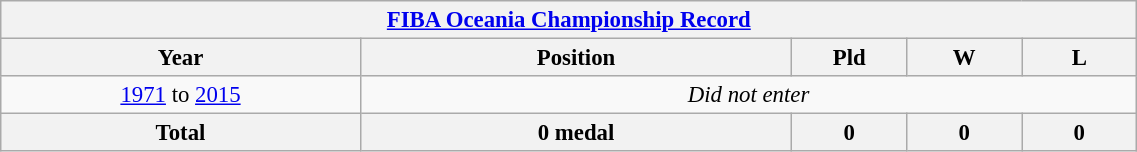<table class="wikitable collapsible autocollapse" style="text-align: center; font-size:95%;" width=60%>
<tr>
<th colspan=9><a href='#'>FIBA Oceania Championship Record</a></th>
</tr>
<tr>
<th width=25%>Year</th>
<th width=30%>Position</th>
<th width=8%>Pld</th>
<th width=8%>W</th>
<th width=8%>L</th>
</tr>
<tr>
<td><a href='#'>1971</a> to <a href='#'>2015</a></td>
<td colspan=4><em>Did not enter</em></td>
</tr>
<tr>
<th><strong>Total</strong></th>
<th>0 medal</th>
<th>0</th>
<th>0</th>
<th>0</th>
</tr>
</table>
